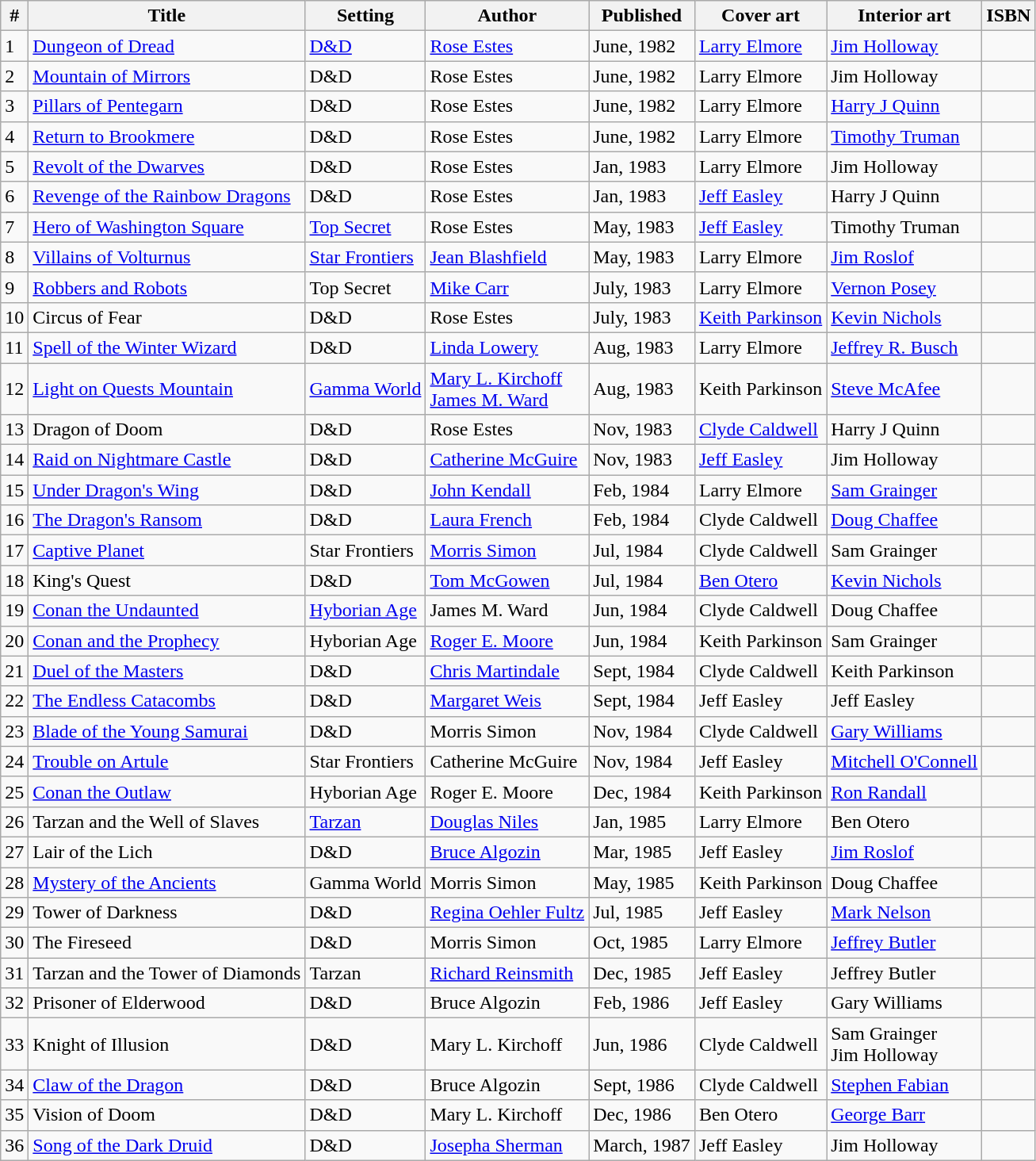<table class="sortable wikitable">
<tr>
<th>#</th>
<th>Title</th>
<th>Setting</th>
<th>Author</th>
<th>Published</th>
<th>Cover art</th>
<th>Interior art</th>
<th>ISBN</th>
</tr>
<tr>
<td>1</td>
<td><a href='#'>Dungeon of Dread</a></td>
<td><a href='#'>D&D</a></td>
<td><a href='#'>Rose Estes</a></td>
<td>June, 1982</td>
<td><a href='#'>Larry Elmore</a></td>
<td><a href='#'>Jim Holloway</a></td>
<td></td>
</tr>
<tr>
<td>2</td>
<td><a href='#'>Mountain of Mirrors</a></td>
<td>D&D</td>
<td>Rose Estes</td>
<td>June, 1982</td>
<td>Larry Elmore</td>
<td>Jim Holloway</td>
<td></td>
</tr>
<tr>
<td>3</td>
<td><a href='#'>Pillars of Pentegarn</a></td>
<td>D&D</td>
<td>Rose Estes</td>
<td>June, 1982</td>
<td>Larry Elmore</td>
<td><a href='#'>Harry J Quinn</a></td>
<td></td>
</tr>
<tr>
<td>4</td>
<td><a href='#'>Return to Brookmere</a></td>
<td>D&D</td>
<td>Rose Estes</td>
<td>June, 1982</td>
<td>Larry Elmore</td>
<td><a href='#'>Timothy Truman</a></td>
<td></td>
</tr>
<tr>
<td>5</td>
<td><a href='#'>Revolt of the Dwarves</a></td>
<td>D&D</td>
<td>Rose Estes</td>
<td>Jan, 1983</td>
<td>Larry Elmore</td>
<td>Jim Holloway</td>
<td></td>
</tr>
<tr>
<td>6</td>
<td><a href='#'>Revenge of the Rainbow Dragons</a></td>
<td>D&D</td>
<td>Rose Estes</td>
<td>Jan, 1983</td>
<td><a href='#'>Jeff Easley</a></td>
<td>Harry J Quinn</td>
<td></td>
</tr>
<tr>
<td>7</td>
<td><a href='#'>Hero of Washington Square</a></td>
<td><a href='#'>Top Secret</a></td>
<td>Rose Estes</td>
<td>May, 1983</td>
<td><a href='#'>Jeff Easley</a></td>
<td>Timothy Truman</td>
<td></td>
</tr>
<tr>
<td>8</td>
<td><a href='#'>Villains of Volturnus</a></td>
<td><a href='#'>Star Frontiers</a></td>
<td><a href='#'>Jean Blashfield</a></td>
<td>May, 1983</td>
<td>Larry Elmore</td>
<td><a href='#'>Jim Roslof</a></td>
<td></td>
</tr>
<tr>
<td>9</td>
<td><a href='#'>Robbers and Robots</a></td>
<td>Top Secret</td>
<td><a href='#'>Mike Carr</a></td>
<td>July, 1983</td>
<td>Larry Elmore</td>
<td><a href='#'>Vernon Posey</a></td>
<td></td>
</tr>
<tr>
<td>10</td>
<td>Circus of Fear</td>
<td>D&D</td>
<td>Rose Estes</td>
<td>July, 1983</td>
<td><a href='#'>Keith Parkinson</a></td>
<td><a href='#'>Kevin Nichols</a></td>
<td></td>
</tr>
<tr>
<td>11</td>
<td><a href='#'>Spell of the Winter Wizard</a></td>
<td>D&D</td>
<td><a href='#'>Linda Lowery</a></td>
<td>Aug, 1983</td>
<td>Larry Elmore</td>
<td><a href='#'>Jeffrey R. Busch</a></td>
<td></td>
</tr>
<tr>
<td>12</td>
<td><a href='#'>Light on Quests Mountain</a></td>
<td><a href='#'>Gamma World</a></td>
<td><a href='#'>Mary L. Kirchoff</a><br><a href='#'>James M. Ward</a></td>
<td>Aug, 1983</td>
<td>Keith Parkinson</td>
<td><a href='#'>Steve McAfee</a></td>
<td></td>
</tr>
<tr>
<td>13</td>
<td>Dragon of Doom</td>
<td>D&D</td>
<td>Rose Estes</td>
<td>Nov, 1983</td>
<td><a href='#'>Clyde Caldwell</a></td>
<td>Harry J Quinn</td>
<td></td>
</tr>
<tr>
<td>14</td>
<td><a href='#'>Raid on Nightmare Castle</a></td>
<td>D&D</td>
<td><a href='#'>Catherine McGuire</a></td>
<td>Nov, 1983</td>
<td><a href='#'>Jeff Easley</a></td>
<td>Jim Holloway</td>
<td></td>
</tr>
<tr>
<td>15</td>
<td><a href='#'>Under Dragon's Wing</a></td>
<td>D&D</td>
<td><a href='#'>John Kendall</a></td>
<td>Feb, 1984</td>
<td>Larry Elmore</td>
<td><a href='#'>Sam Grainger</a></td>
<td></td>
</tr>
<tr>
<td>16</td>
<td><a href='#'>The Dragon's Ransom</a></td>
<td>D&D</td>
<td><a href='#'>Laura French</a></td>
<td>Feb, 1984</td>
<td>Clyde Caldwell</td>
<td><a href='#'>Doug Chaffee</a></td>
<td></td>
</tr>
<tr>
<td>17</td>
<td><a href='#'>Captive Planet</a></td>
<td>Star Frontiers</td>
<td><a href='#'>Morris Simon</a></td>
<td>Jul, 1984</td>
<td>Clyde Caldwell</td>
<td>Sam Grainger</td>
<td></td>
</tr>
<tr>
<td>18</td>
<td>King's Quest</td>
<td>D&D</td>
<td><a href='#'>Tom McGowen</a></td>
<td>Jul, 1984</td>
<td><a href='#'>Ben Otero</a></td>
<td><a href='#'>Kevin Nichols</a></td>
<td></td>
</tr>
<tr>
<td>19</td>
<td><a href='#'>Conan the Undaunted</a></td>
<td><a href='#'>Hyborian Age</a></td>
<td>James M. Ward</td>
<td>Jun, 1984</td>
<td>Clyde Caldwell</td>
<td>Doug Chaffee</td>
<td></td>
</tr>
<tr>
<td>20</td>
<td><a href='#'>Conan and the Prophecy</a></td>
<td>Hyborian Age</td>
<td><a href='#'>Roger E. Moore</a></td>
<td>Jun, 1984</td>
<td>Keith Parkinson</td>
<td>Sam Grainger</td>
<td></td>
</tr>
<tr>
<td>21</td>
<td><a href='#'>Duel of the Masters</a></td>
<td>D&D</td>
<td><a href='#'>Chris Martindale</a></td>
<td>Sept, 1984</td>
<td>Clyde Caldwell</td>
<td>Keith Parkinson</td>
<td></td>
</tr>
<tr>
<td>22</td>
<td><a href='#'>The Endless Catacombs</a></td>
<td>D&D</td>
<td><a href='#'>Margaret Weis</a></td>
<td>Sept, 1984</td>
<td>Jeff Easley</td>
<td>Jeff Easley</td>
<td></td>
</tr>
<tr>
<td>23</td>
<td><a href='#'>Blade of the Young Samurai</a></td>
<td>D&D</td>
<td>Morris Simon</td>
<td>Nov, 1984</td>
<td>Clyde Caldwell</td>
<td><a href='#'>Gary Williams</a></td>
<td></td>
</tr>
<tr>
<td>24</td>
<td><a href='#'>Trouble on Artule</a></td>
<td>Star Frontiers</td>
<td>Catherine McGuire</td>
<td>Nov, 1984</td>
<td>Jeff Easley</td>
<td><a href='#'>Mitchell O'Connell</a></td>
<td></td>
</tr>
<tr>
<td>25</td>
<td><a href='#'>Conan the Outlaw</a></td>
<td>Hyborian Age</td>
<td>Roger E. Moore</td>
<td>Dec, 1984</td>
<td>Keith Parkinson</td>
<td><a href='#'>Ron Randall</a></td>
<td></td>
</tr>
<tr>
<td>26</td>
<td>Tarzan and the Well of Slaves</td>
<td><a href='#'>Tarzan</a></td>
<td><a href='#'>Douglas Niles</a></td>
<td>Jan, 1985</td>
<td>Larry Elmore</td>
<td>Ben Otero</td>
<td> </td>
</tr>
<tr>
<td>27</td>
<td>Lair of the Lich</td>
<td>D&D</td>
<td><a href='#'>Bruce Algozin</a></td>
<td>Mar, 1985</td>
<td>Jeff Easley</td>
<td><a href='#'>Jim Roslof</a></td>
<td></td>
</tr>
<tr>
<td>28</td>
<td><a href='#'>Mystery of the Ancients</a></td>
<td>Gamma World</td>
<td>Morris Simon</td>
<td>May, 1985</td>
<td>Keith Parkinson</td>
<td>Doug Chaffee</td>
<td></td>
</tr>
<tr>
<td>29</td>
<td>Tower of Darkness</td>
<td>D&D</td>
<td><a href='#'>Regina Oehler Fultz</a></td>
<td>Jul, 1985</td>
<td>Jeff Easley</td>
<td><a href='#'>Mark Nelson</a></td>
<td></td>
</tr>
<tr>
<td>30</td>
<td>The Fireseed</td>
<td>D&D</td>
<td>Morris Simon</td>
<td>Oct, 1985</td>
<td>Larry Elmore</td>
<td><a href='#'>Jeffrey Butler</a></td>
<td></td>
</tr>
<tr>
<td>31</td>
<td>Tarzan and the Tower of Diamonds</td>
<td>Tarzan</td>
<td><a href='#'>Richard Reinsmith</a></td>
<td>Dec, 1985</td>
<td>Jeff Easley</td>
<td>Jeffrey Butler</td>
<td> </td>
</tr>
<tr>
<td>32</td>
<td>Prisoner of Elderwood</td>
<td>D&D</td>
<td>Bruce Algozin</td>
<td>Feb, 1986</td>
<td>Jeff Easley</td>
<td>Gary Williams</td>
<td></td>
</tr>
<tr>
<td>33</td>
<td>Knight of Illusion</td>
<td>D&D</td>
<td>Mary L. Kirchoff</td>
<td>Jun, 1986</td>
<td>Clyde Caldwell</td>
<td>Sam Grainger<br>Jim Holloway</td>
<td></td>
</tr>
<tr>
<td>34</td>
<td><a href='#'>Claw of the Dragon</a></td>
<td>D&D</td>
<td>Bruce Algozin</td>
<td>Sept, 1986</td>
<td>Clyde Caldwell</td>
<td><a href='#'>Stephen Fabian</a></td>
<td></td>
</tr>
<tr>
<td>35</td>
<td>Vision of Doom</td>
<td>D&D</td>
<td>Mary L. Kirchoff</td>
<td>Dec, 1986</td>
<td>Ben Otero</td>
<td><a href='#'>George Barr</a></td>
<td></td>
</tr>
<tr>
<td>36</td>
<td><a href='#'>Song of the Dark Druid</a></td>
<td>D&D</td>
<td><a href='#'>Josepha Sherman</a></td>
<td>March, 1987</td>
<td>Jeff Easley</td>
<td>Jim Holloway</td>
<td></td>
</tr>
</table>
